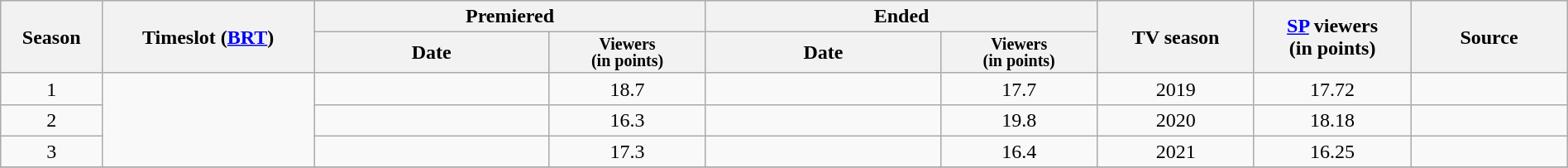<table class="wikitable" style="text-align:center; width:100%;">
<tr>
<th rowspan=2>Season</th>
<th rowspan=2>Timeslot (<a href='#'>BRT</a>)</th>
<th colspan=2 width="25%">Premiered</th>
<th colspan=2 width="25%">Ended</th>
<th rowspan=2 width="10%">TV season</th>
<th rowspan=2 width="10%"><a href='#'>SP</a> viewers<br>(in points)</th>
<th rowspan=2 width="10%">Source</th>
</tr>
<tr>
<th>Date</th>
<th span style="width:10%; font-size:smaller; font-weight:bold; line-height:100%;">Viewers<br>(in points)</th>
<th>Date</th>
<th span style="width:10%; font-size:smaller; font-weight:bold; line-height:100%;">Viewers<br>(in points)</th>
</tr>
<tr>
<td>1</td>
<td rowspan=3></td>
<td></td>
<td>18.7</td>
<td></td>
<td>17.7</td>
<td>2019</td>
<td>17.72</td>
<td><br></td>
</tr>
<tr>
<td>2</td>
<td></td>
<td>16.3</td>
<td></td>
<td>19.8</td>
<td>2020</td>
<td>18.18</td>
<td><br></td>
</tr>
<tr>
<td>3</td>
<td></td>
<td>17.3</td>
<td></td>
<td>16.4</td>
<td>2021</td>
<td>16.25</td>
<td><br> </td>
</tr>
<tr>
</tr>
</table>
